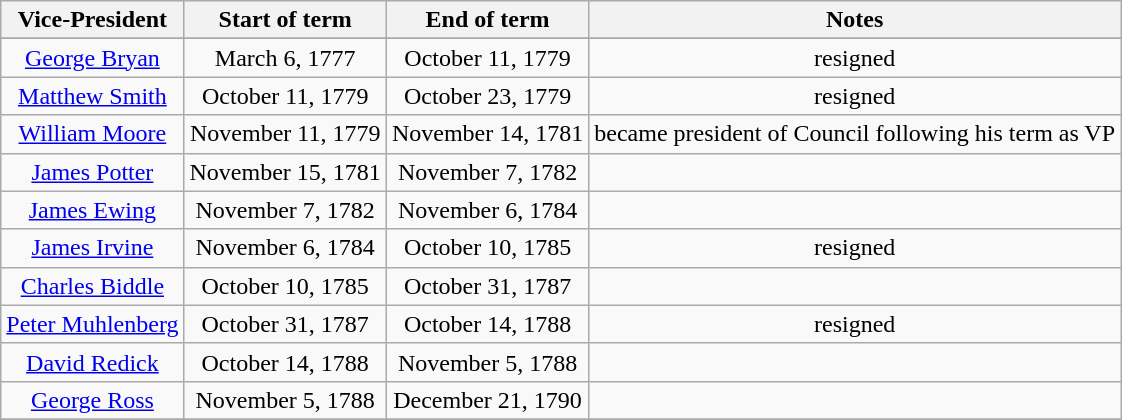<table class="wikitable sortable" style="text-align:center;">
<tr>
<th>Vice-President</th>
<th>Start of term</th>
<th>End of term</th>
<th>Notes</th>
</tr>
<tr bgcolor=#FFFFFF>
</tr>
<tr>
<td><a href='#'>George Bryan</a></td>
<td>March 6, 1777</td>
<td>October 11, 1779</td>
<td>resigned</td>
</tr>
<tr>
<td><a href='#'>Matthew Smith</a></td>
<td>October 11, 1779</td>
<td>October 23, 1779</td>
<td>resigned</td>
</tr>
<tr>
<td><a href='#'>William Moore</a></td>
<td>November 11, 1779</td>
<td>November 14, 1781</td>
<td>became president of Council following his term as VP</td>
</tr>
<tr>
<td><a href='#'>James Potter</a></td>
<td>November 15, 1781</td>
<td>November 7, 1782</td>
<td></td>
</tr>
<tr>
<td><a href='#'>James Ewing</a></td>
<td>November 7, 1782</td>
<td>November 6, 1784</td>
<td></td>
</tr>
<tr>
<td><a href='#'>James Irvine</a></td>
<td>November 6, 1784</td>
<td>October 10, 1785</td>
<td>resigned</td>
</tr>
<tr>
<td><a href='#'>Charles Biddle</a></td>
<td>October 10, 1785</td>
<td>October 31, 1787</td>
<td></td>
</tr>
<tr>
<td><a href='#'>Peter Muhlenberg</a></td>
<td>October 31, 1787</td>
<td>October 14, 1788</td>
<td>resigned</td>
</tr>
<tr>
<td><a href='#'>David Redick</a></td>
<td>October 14, 1788</td>
<td>November 5, 1788</td>
<td></td>
</tr>
<tr>
<td><a href='#'>George Ross</a></td>
<td>November 5, 1788</td>
<td>December 21, 1790</td>
<td></td>
</tr>
<tr>
</tr>
</table>
